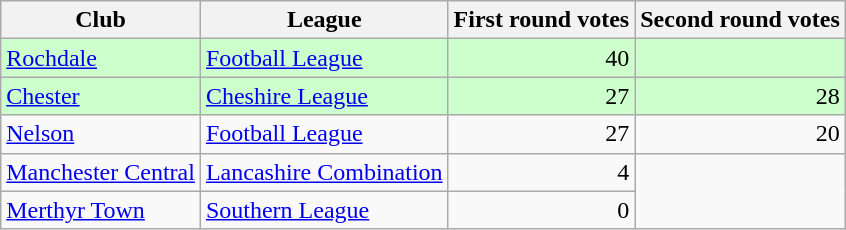<table class=wikitable style=text-align:left>
<tr>
<th>Club</th>
<th>League</th>
<th>First round votes</th>
<th>Second round votes</th>
</tr>
<tr bgcolor=ccffcc>
<td><a href='#'>Rochdale</a></td>
<td><a href='#'>Football League</a></td>
<td align=right>40</td>
<td align=right></td>
</tr>
<tr bgcolor=ccffcc>
<td><a href='#'>Chester</a></td>
<td><a href='#'>Cheshire League</a></td>
<td align=right>27</td>
<td align=right>28</td>
</tr>
<tr>
<td><a href='#'>Nelson</a></td>
<td><a href='#'>Football League</a></td>
<td align=right>27</td>
<td align=right>20</td>
</tr>
<tr>
<td><a href='#'>Manchester Central</a></td>
<td><a href='#'>Lancashire Combination</a></td>
<td align=right>4</td>
</tr>
<tr>
<td><a href='#'>Merthyr Town</a></td>
<td><a href='#'>Southern League</a></td>
<td align=right>0</td>
</tr>
</table>
